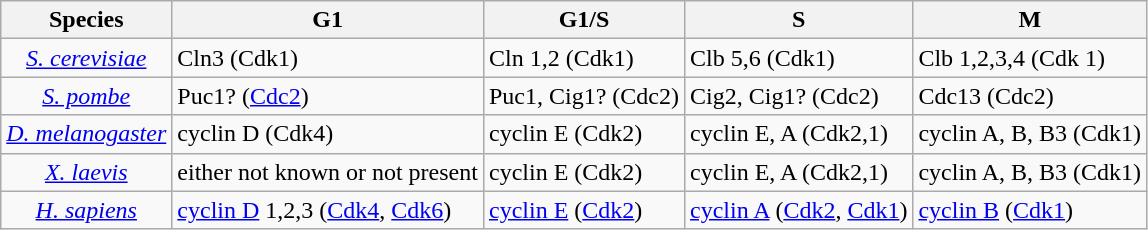<table class="wikitable" border="1">
<tr>
<th>Species</th>
<th>G1</th>
<th>G1/S</th>
<th>S</th>
<th>M</th>
</tr>
<tr>
<td align="center"><em><a href='#'>S. cerevisiae</a></em></td>
<td>Cln3 (Cdk1)</td>
<td>Cln 1,2 (Cdk1)</td>
<td>Clb 5,6 (Cdk1)</td>
<td>Clb 1,2,3,4 (Cdk 1)</td>
</tr>
<tr>
<td align="center"><em><a href='#'>S. pombe</a></em></td>
<td>Puc1? (<a href='#'>Cdc2</a>)</td>
<td>Puc1, Cig1? (Cdc2)</td>
<td>Cig2, Cig1? (Cdc2)</td>
<td>Cdc13 (Cdc2)</td>
</tr>
<tr>
<td align="center"><em><a href='#'>D. melanogaster</a></em></td>
<td>cyclin D (Cdk4)</td>
<td>cyclin E (Cdk2)</td>
<td>cyclin E, A (Cdk2,1)</td>
<td>cyclin A, B, B3 (Cdk1)</td>
</tr>
<tr>
<td align="center"><em><a href='#'>X. laevis</a></em></td>
<td>either not known or not present</td>
<td>cyclin E (Cdk2)</td>
<td>cyclin E, A (Cdk2,1)</td>
<td>cyclin A, B, B3 (Cdk1)</td>
</tr>
<tr>
<td align="center"><em><a href='#'>H. sapiens</a></em></td>
<td><a href='#'>cyclin D</a> 1,2,3 (<a href='#'>Cdk4</a>, <a href='#'>Cdk6</a>)</td>
<td><a href='#'>cyclin E</a> (<a href='#'>Cdk2</a>)</td>
<td><a href='#'>cyclin A</a> (<a href='#'>Cdk2</a>, <a href='#'>Cdk1</a>)</td>
<td><a href='#'>cyclin B</a> (<a href='#'>Cdk1</a>)</td>
</tr>
</table>
